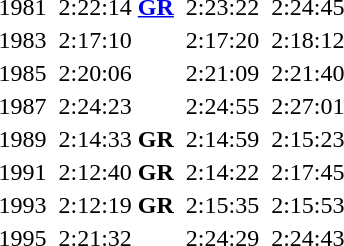<table>
<tr>
<td>1981</td>
<td></td>
<td>2:22:14 <strong><a href='#'>GR</a></strong></td>
<td></td>
<td>2:23:22</td>
<td></td>
<td>2:24:45</td>
</tr>
<tr>
<td>1983</td>
<td></td>
<td>2:17:10</td>
<td></td>
<td>2:17:20</td>
<td></td>
<td>2:18:12</td>
</tr>
<tr>
<td>1985</td>
<td></td>
<td>2:20:06</td>
<td></td>
<td>2:21:09</td>
<td></td>
<td>2:21:40</td>
</tr>
<tr>
<td>1987</td>
<td></td>
<td>2:24:23</td>
<td></td>
<td>2:24:55</td>
<td></td>
<td>2:27:01</td>
</tr>
<tr>
<td>1989</td>
<td></td>
<td>2:14:33 <strong>GR</strong></td>
<td></td>
<td>2:14:59</td>
<td></td>
<td>2:15:23</td>
</tr>
<tr>
<td>1991</td>
<td></td>
<td>2:12:40 <strong>GR</strong></td>
<td></td>
<td>2:14:22</td>
<td></td>
<td>2:17:45</td>
</tr>
<tr>
<td>1993</td>
<td></td>
<td>2:12:19 <strong>GR</strong></td>
<td></td>
<td>2:15:35</td>
<td></td>
<td>2:15:53</td>
</tr>
<tr>
<td>1995</td>
<td></td>
<td>2:21:32</td>
<td></td>
<td>2:24:29</td>
<td></td>
<td>2:24:43</td>
</tr>
</table>
